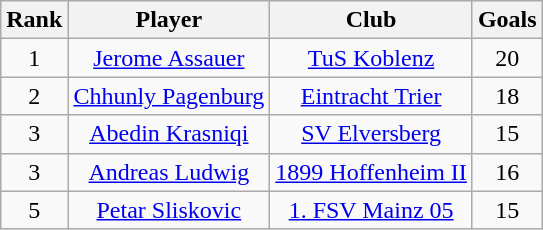<table class="wikitable" style="text-align:center">
<tr>
<th>Rank</th>
<th>Player</th>
<th>Club</th>
<th>Goals</th>
</tr>
<tr>
<td>1</td>
<td><a href='#'>Jerome Assauer</a></td>
<td><a href='#'>TuS Koblenz</a></td>
<td>20</td>
</tr>
<tr>
<td>2</td>
<td><a href='#'>Chhunly Pagenburg</a></td>
<td><a href='#'>Eintracht Trier</a></td>
<td>18</td>
</tr>
<tr>
<td>3</td>
<td><a href='#'>Abedin Krasniqi</a></td>
<td><a href='#'>SV Elversberg</a></td>
<td>15</td>
</tr>
<tr>
<td>3</td>
<td><a href='#'>Andreas Ludwig</a></td>
<td><a href='#'>1899 Hoffenheim II</a></td>
<td>16</td>
</tr>
<tr>
<td>5</td>
<td><a href='#'>Petar Sliskovic</a></td>
<td><a href='#'>1. FSV Mainz 05</a></td>
<td>15</td>
</tr>
</table>
